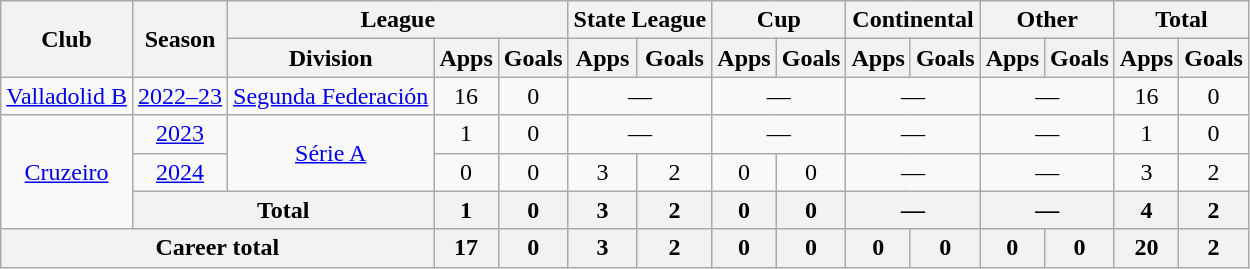<table class="wikitable" style="text-align: center;">
<tr>
<th rowspan="2">Club</th>
<th rowspan="2">Season</th>
<th colspan="3">League</th>
<th colspan="2">State League</th>
<th colspan="2">Cup</th>
<th colspan="2">Continental</th>
<th colspan="2">Other</th>
<th colspan="2">Total</th>
</tr>
<tr>
<th>Division</th>
<th>Apps</th>
<th>Goals</th>
<th>Apps</th>
<th>Goals</th>
<th>Apps</th>
<th>Goals</th>
<th>Apps</th>
<th>Goals</th>
<th>Apps</th>
<th>Goals</th>
<th>Apps</th>
<th>Goals</th>
</tr>
<tr>
<td><a href='#'>Valladolid B</a></td>
<td><a href='#'>2022–23</a></td>
<td><a href='#'>Segunda Federación</a></td>
<td>16</td>
<td>0</td>
<td colspan="2">—</td>
<td colspan="2">—</td>
<td colspan="2">—</td>
<td colspan="2">—</td>
<td>16</td>
<td>0</td>
</tr>
<tr>
<td rowspan="3"><a href='#'>Cruzeiro</a></td>
<td><a href='#'>2023</a></td>
<td rowspan="2"><a href='#'>Série A</a></td>
<td>1</td>
<td>0</td>
<td colspan="2">—</td>
<td colspan="2">—</td>
<td colspan="2">—</td>
<td colspan="2">—</td>
<td>1</td>
<td>0</td>
</tr>
<tr>
<td><a href='#'>2024</a></td>
<td>0</td>
<td>0</td>
<td>3</td>
<td>2</td>
<td>0</td>
<td>0</td>
<td colspan="2">—</td>
<td colspan="2">—</td>
<td>3</td>
<td>2</td>
</tr>
<tr>
<th colspan="2">Total</th>
<th>1</th>
<th>0</th>
<th>3</th>
<th>2</th>
<th>0</th>
<th>0</th>
<th colspan="2">—</th>
<th colspan="2">—</th>
<th>4</th>
<th>2</th>
</tr>
<tr>
<th colspan="3"><strong>Career total</strong></th>
<th>17</th>
<th>0</th>
<th>3</th>
<th>2</th>
<th>0</th>
<th>0</th>
<th>0</th>
<th>0</th>
<th>0</th>
<th>0</th>
<th>20</th>
<th>2</th>
</tr>
</table>
